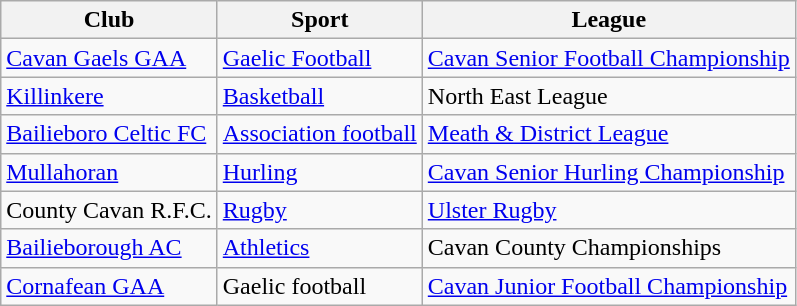<table class="wikitable">
<tr>
<th>Club</th>
<th>Sport</th>
<th>League</th>
</tr>
<tr>
<td><a href='#'>Cavan Gaels GAA</a></td>
<td><a href='#'>Gaelic Football</a></td>
<td><a href='#'>Cavan Senior Football Championship</a></td>
</tr>
<tr>
<td><a href='#'>Killinkere</a></td>
<td><a href='#'>Basketball</a></td>
<td>North East League</td>
</tr>
<tr>
<td><a href='#'>Bailieboro Celtic FC</a></td>
<td><a href='#'>Association football</a></td>
<td><a href='#'>Meath & District League</a></td>
</tr>
<tr>
<td><a href='#'>Mullahoran</a></td>
<td><a href='#'>Hurling</a></td>
<td><a href='#'>Cavan Senior Hurling Championship</a></td>
</tr>
<tr>
<td>County Cavan R.F.C.</td>
<td><a href='#'>Rugby</a></td>
<td><a href='#'>Ulster Rugby</a></td>
</tr>
<tr>
<td><a href='#'>Bailieborough AC</a></td>
<td><a href='#'>Athletics</a></td>
<td>Cavan County Championships</td>
</tr>
<tr>
<td><a href='#'>Cornafean GAA</a></td>
<td>Gaelic football</td>
<td><a href='#'>Cavan Junior Football Championship</a></td>
</tr>
</table>
